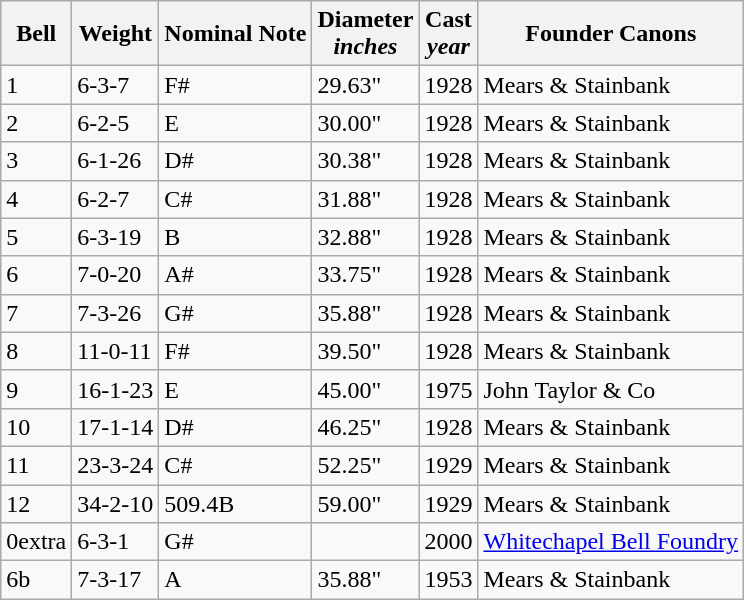<table class = "wikitable">
<tr>
<th>Bell</th>
<th>Weight</th>
<th>Nominal Note</th>
<th>Diameter<br><em>inches</em></th>
<th>Cast<br><em>year</em></th>
<th>Founder Canons</th>
</tr>
<tr>
<td>1</td>
<td>6-3-7</td>
<td>F#</td>
<td>29.63"</td>
<td>1928</td>
<td>Mears & Stainbank</td>
</tr>
<tr>
<td>2</td>
<td>6-2-5</td>
<td>E</td>
<td>30.00"</td>
<td>1928</td>
<td>Mears & Stainbank</td>
</tr>
<tr>
<td>3</td>
<td>6-1-26</td>
<td>D#</td>
<td>30.38"</td>
<td>1928</td>
<td>Mears & Stainbank</td>
</tr>
<tr>
<td>4</td>
<td>6-2-7</td>
<td>C#</td>
<td>31.88"</td>
<td>1928</td>
<td>Mears & Stainbank</td>
</tr>
<tr>
<td>5</td>
<td>6-3-19</td>
<td>B</td>
<td>32.88"</td>
<td>1928</td>
<td>Mears & Stainbank</td>
</tr>
<tr>
<td>6</td>
<td>7-0-20</td>
<td>A#</td>
<td>33.75"</td>
<td>1928</td>
<td>Mears & Stainbank</td>
</tr>
<tr>
<td>7</td>
<td>7-3-26</td>
<td>G#</td>
<td>35.88"</td>
<td>1928</td>
<td>Mears & Stainbank</td>
</tr>
<tr>
<td>8</td>
<td>11-0-11</td>
<td>F#</td>
<td>39.50"</td>
<td>1928</td>
<td>Mears & Stainbank</td>
</tr>
<tr>
<td>9</td>
<td>16-1-23</td>
<td>E</td>
<td>45.00"</td>
<td>1975</td>
<td>John Taylor & Co</td>
</tr>
<tr>
<td>10</td>
<td>17-1-14</td>
<td>D#</td>
<td>46.25"</td>
<td>1928</td>
<td>Mears & Stainbank</td>
</tr>
<tr>
<td>11</td>
<td>23-3-24</td>
<td>C#</td>
<td>52.25"</td>
<td>1929</td>
<td>Mears & Stainbank</td>
</tr>
<tr>
<td>12</td>
<td>34-2-10</td>
<td>509.4B</td>
<td>59.00"</td>
<td>1929</td>
<td>Mears & Stainbank</td>
</tr>
<tr>
<td>0extra</td>
<td>6-3-1</td>
<td>G#</td>
<td></td>
<td>2000</td>
<td><a href='#'>Whitechapel Bell Foundry</a></td>
</tr>
<tr>
<td>6b</td>
<td>7-3-17</td>
<td>A</td>
<td>35.88"</td>
<td>1953</td>
<td>Mears & Stainbank</td>
</tr>
</table>
